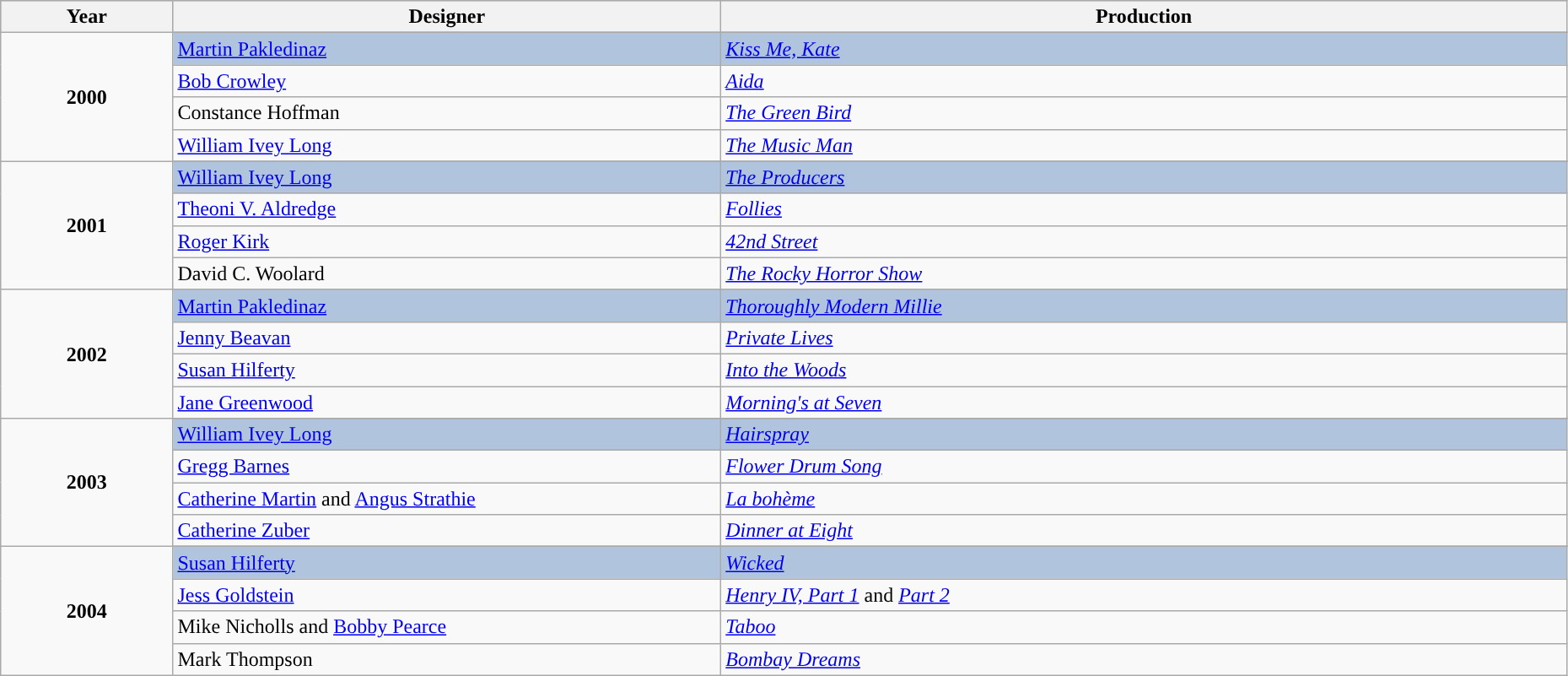<table class="wikitable" style="width:98%;">
<tr style="background:#bebebe;">
<th style="width:11%;">Year</th>
<th style="width:35%;”">Designer</th>
<th style="width:54%;”">Production</th>
</tr>
<tr>
<td rowspan="5" align="center"><strong>2000</strong><br></td>
</tr>
<tr style="background:#B0C4DE">
<td><a href='#'>Martin Pakledinaz</a></td>
<td><em><a href='#'>Kiss Me, Kate</a></em></td>
</tr>
<tr>
<td><a href='#'>Bob Crowley</a></td>
<td><em><a href='#'>Aida</a></em></td>
</tr>
<tr>
<td>Constance Hoffman</td>
<td><em><a href='#'>The Green Bird</a></em></td>
</tr>
<tr>
<td><a href='#'>William Ivey Long</a></td>
<td><em><a href='#'>The Music Man</a></em></td>
</tr>
<tr>
<td rowspan="5" align="center"><strong>2001</strong><br></td>
</tr>
<tr style="background:#B0C4DE">
<td><a href='#'>William Ivey Long</a></td>
<td><em><a href='#'>The Producers</a></em></td>
</tr>
<tr>
<td><a href='#'>Theoni V. Aldredge</a></td>
<td><em><a href='#'>Follies</a></em></td>
</tr>
<tr>
<td><a href='#'>Roger Kirk</a></td>
<td><em><a href='#'>42nd Street</a></em></td>
</tr>
<tr>
<td>David C. Woolard</td>
<td><em><a href='#'>The Rocky Horror Show</a></em></td>
</tr>
<tr>
<td rowspan="5" align="center"><strong>2002</strong><br></td>
</tr>
<tr style="background:#B0C4DE">
<td><a href='#'>Martin Pakledinaz</a></td>
<td><em><a href='#'>Thoroughly Modern Millie</a></em></td>
</tr>
<tr>
<td><a href='#'>Jenny Beavan</a></td>
<td><em><a href='#'>Private Lives</a></em></td>
</tr>
<tr>
<td><a href='#'>Susan Hilferty</a></td>
<td><em><a href='#'>Into the Woods</a></em></td>
</tr>
<tr>
<td><a href='#'>Jane Greenwood</a></td>
<td><em><a href='#'>Morning's at Seven</a></em></td>
</tr>
<tr>
<td rowspan="5" align="center"><strong>2003</strong><br></td>
</tr>
<tr style="background:#B0C4DE">
<td><a href='#'>William Ivey Long</a></td>
<td><em><a href='#'>Hairspray</a></em></td>
</tr>
<tr>
<td><a href='#'>Gregg Barnes</a></td>
<td><em><a href='#'>Flower Drum Song</a></em></td>
</tr>
<tr>
<td><a href='#'>Catherine Martin</a> and <a href='#'>Angus Strathie</a></td>
<td><em><a href='#'>La bohème</a></em></td>
</tr>
<tr>
<td><a href='#'>Catherine Zuber</a></td>
<td><em><a href='#'>Dinner at Eight</a></em></td>
</tr>
<tr>
<td rowspan="5" align="center"><strong>2004</strong><br></td>
</tr>
<tr style="background:#B0C4DE">
<td><a href='#'>Susan Hilferty</a></td>
<td><em><a href='#'>Wicked</a></em></td>
</tr>
<tr>
<td><a href='#'>Jess Goldstein</a></td>
<td><em><a href='#'>Henry IV, Part 1</a></em> and <em><a href='#'>Part 2</a></em></td>
</tr>
<tr>
<td>Mike Nicholls and <a href='#'>Bobby Pearce</a></td>
<td><em><a href='#'>Taboo</a></em></td>
</tr>
<tr>
<td>Mark Thompson</td>
<td><em><a href='#'>Bombay Dreams</a></em></td>
</tr>
</table>
